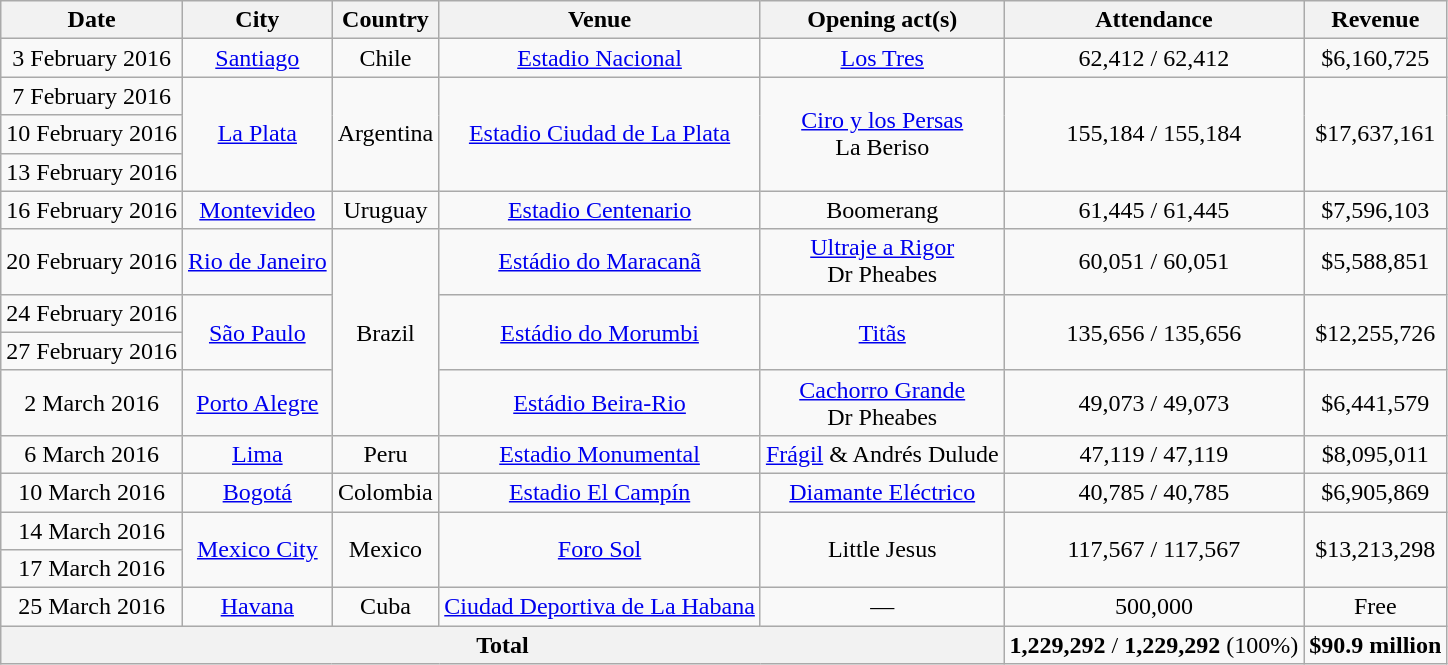<table class="wikitable" style="text-align:center;">
<tr>
<th scope="col">Date</th>
<th scope="col">City</th>
<th scope="col">Country</th>
<th scope="col">Venue</th>
<th scope="col">Opening act(s)</th>
<th scope="col">Attendance</th>
<th scope="col">Revenue</th>
</tr>
<tr>
<td>3 February 2016</td>
<td><a href='#'>Santiago</a></td>
<td>Chile</td>
<td><a href='#'>Estadio Nacional</a></td>
<td><a href='#'>Los Tres</a></td>
<td>62,412 / 62,412</td>
<td>$6,160,725</td>
</tr>
<tr>
<td>7 February 2016</td>
<td rowspan="3"><a href='#'>La Plata</a></td>
<td rowspan="3">Argentina</td>
<td rowspan="3"><a href='#'>Estadio Ciudad de La Plata</a></td>
<td rowspan="3"><a href='#'>Ciro y los Persas</a><br>La Beriso</td>
<td rowspan="3">155,184 / 155,184</td>
<td rowspan="3">$17,637,161</td>
</tr>
<tr>
<td>10 February 2016</td>
</tr>
<tr>
<td>13 February 2016</td>
</tr>
<tr>
<td>16 February 2016</td>
<td><a href='#'>Montevideo</a></td>
<td>Uruguay</td>
<td><a href='#'>Estadio Centenario</a></td>
<td>Boomerang</td>
<td>61,445 / 61,445</td>
<td>$7,596,103</td>
</tr>
<tr>
<td>20 February 2016</td>
<td><a href='#'>Rio de Janeiro</a></td>
<td rowspan="4">Brazil</td>
<td><a href='#'>Estádio do Maracanã</a></td>
<td><a href='#'>Ultraje a Rigor</a><br>Dr Pheabes</td>
<td>60,051 / 60,051</td>
<td>$5,588,851</td>
</tr>
<tr>
<td>24 February 2016</td>
<td rowspan="2"><a href='#'>São Paulo</a></td>
<td rowspan="2"><a href='#'>Estádio do Morumbi</a></td>
<td rowspan="2"><a href='#'>Titãs</a></td>
<td rowspan="2">135,656 / 135,656</td>
<td rowspan="2">$12,255,726</td>
</tr>
<tr>
<td>27 February 2016</td>
</tr>
<tr>
<td>2 March 2016</td>
<td><a href='#'>Porto Alegre</a></td>
<td><a href='#'>Estádio Beira-Rio</a></td>
<td><a href='#'>Cachorro Grande</a><br>Dr Pheabes</td>
<td>49,073 / 49,073</td>
<td>$6,441,579</td>
</tr>
<tr>
<td>6 March 2016</td>
<td><a href='#'>Lima</a></td>
<td>Peru</td>
<td><a href='#'>Estadio Monumental</a></td>
<td><a href='#'>Frágil</a> & Andrés Dulude</td>
<td>47,119 / 47,119</td>
<td>$8,095,011</td>
</tr>
<tr>
<td>10 March 2016</td>
<td><a href='#'>Bogotá</a></td>
<td>Colombia</td>
<td><a href='#'>Estadio El Campín</a></td>
<td><a href='#'>Diamante Eléctrico</a></td>
<td>40,785 / 40,785</td>
<td>$6,905,869</td>
</tr>
<tr>
<td>14 March 2016</td>
<td rowspan="2"><a href='#'>Mexico City</a></td>
<td rowspan="2">Mexico</td>
<td rowspan="2"><a href='#'>Foro Sol</a></td>
<td rowspan="2">Little Jesus</td>
<td rowspan="2">117,567 / 117,567</td>
<td rowspan="2">$13,213,298</td>
</tr>
<tr>
<td>17 March 2016</td>
</tr>
<tr>
<td>25 March 2016</td>
<td><a href='#'>Havana</a></td>
<td>Cuba</td>
<td><a href='#'>Ciudad Deportiva de La Habana</a></td>
<td>—</td>
<td>500,000</td>
<td>Free</td>
</tr>
<tr>
<th scope="row" colspan="5">Total</th>
<td scope="row" style="text-align:center;"><strong>1,229,292</strong> / <strong>1,229,292</strong> (100%)</td>
<td scope="row" style="text-align:center;"><strong>$90.9 million</strong></td>
</tr>
</table>
